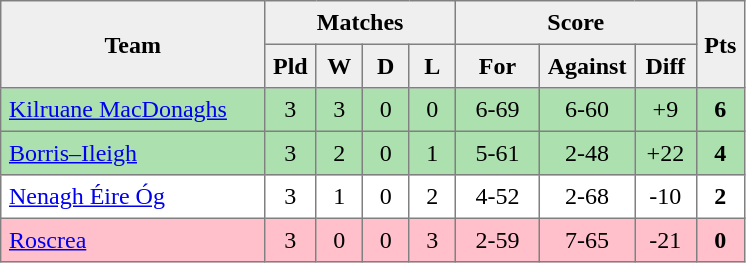<table style=border-collapse:collapse border=1 cellspacing=0 cellpadding=5>
<tr align=center bgcolor=#efefef>
<th rowspan=2 width=165>Team</th>
<th colspan=4>Matches</th>
<th colspan=3>Score</th>
<th rowspan=2width=20>Pts</th>
</tr>
<tr align=center bgcolor=#efefef>
<th width=20>Pld</th>
<th width=20>W</th>
<th width=20>D</th>
<th width=20>L</th>
<th width=45>For</th>
<th width=45>Against</th>
<th width=30>Diff</th>
</tr>
<tr align=center style="background:#ACE1AF;">
<td style="text-align:left;"> <a href='#'>Kilruane MacDonaghs</a></td>
<td>3</td>
<td>3</td>
<td>0</td>
<td>0</td>
<td>6-69</td>
<td>6-60</td>
<td>+9</td>
<td><strong>6</strong></td>
</tr>
<tr align=center style="background:#ACE1AF;">
<td style="text-align:left;"> <a href='#'>Borris–Ileigh</a></td>
<td>3</td>
<td>2</td>
<td>0</td>
<td>1</td>
<td>5-61</td>
<td>2-48</td>
<td>+22</td>
<td><strong>4</strong></td>
</tr>
<tr align=center>
<td style="text-align:left;"> <a href='#'>Nenagh Éire Óg</a></td>
<td>3</td>
<td>1</td>
<td>0</td>
<td>2</td>
<td>4-52</td>
<td>2-68</td>
<td>-10</td>
<td><strong>2</strong></td>
</tr>
<tr align=center style="background:#FFC0CB;">
<td style="text-align:left;"> <a href='#'>Roscrea</a></td>
<td>3</td>
<td>0</td>
<td>0</td>
<td>3</td>
<td>2-59</td>
<td>7-65</td>
<td>-21</td>
<td><strong>0</strong></td>
</tr>
</table>
